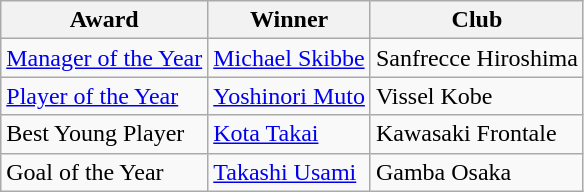<table class="wikitable">
<tr>
<th>Award</th>
<th>Winner</th>
<th>Club</th>
</tr>
<tr>
<td><a href='#'>Manager of the Year</a></td>
<td> <a href='#'>Michael Skibbe</a></td>
<td>Sanfrecce Hiroshima</td>
</tr>
<tr>
<td><a href='#'>Player of the Year</a></td>
<td> <a href='#'>Yoshinori Muto</a></td>
<td>Vissel Kobe</td>
</tr>
<tr>
<td>Best Young Player</td>
<td> <a href='#'>Kota Takai</a></td>
<td>Kawasaki Frontale</td>
</tr>
<tr>
<td>Goal of the Year</td>
<td> <a href='#'>Takashi Usami</a></td>
<td>Gamba Osaka</td>
</tr>
</table>
